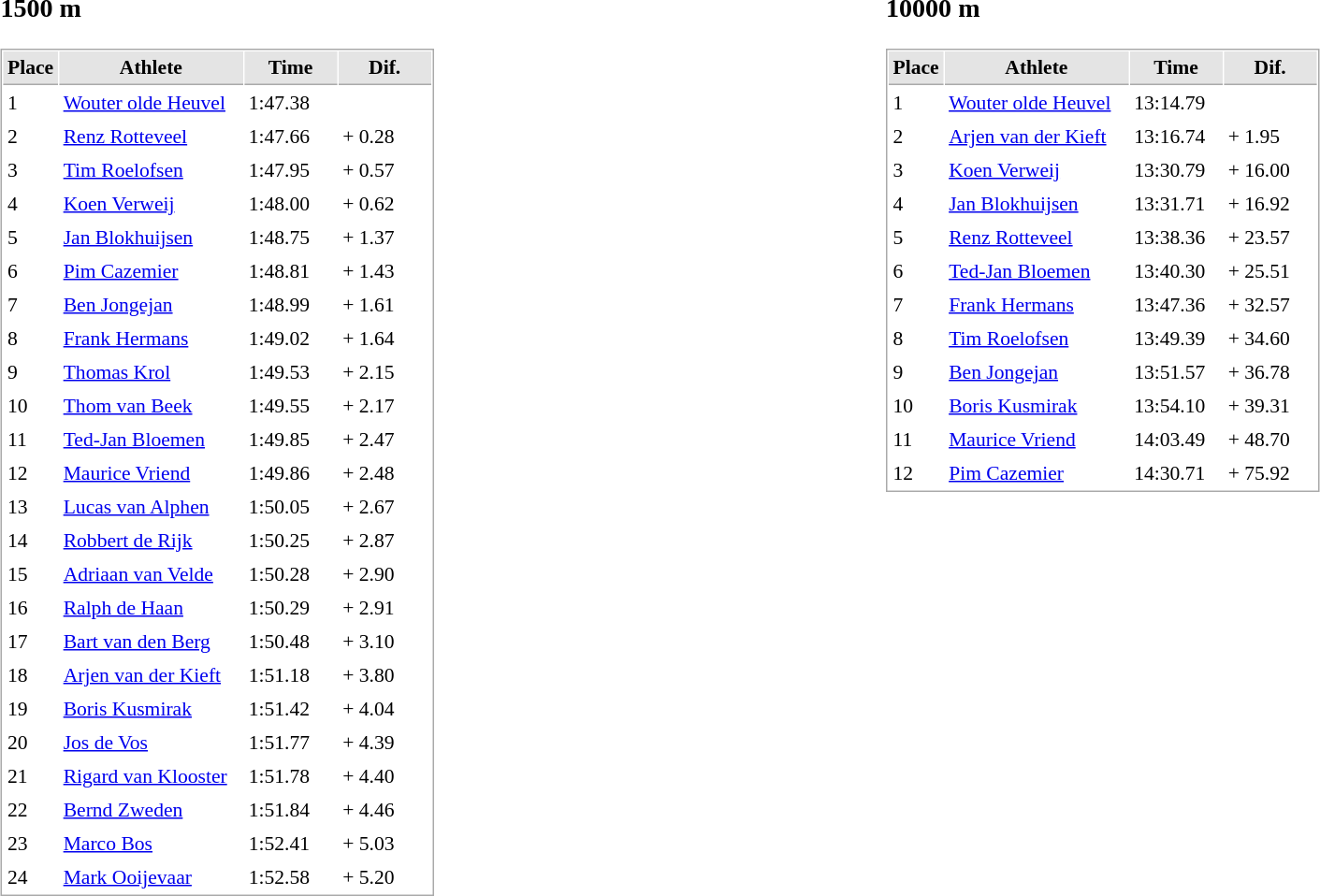<table width=100%>
<tr>
<td width=50% align=left valign=top><br><h3>1500 m</h3><table cellspacing="1" cellpadding="3" style="border:1px solid #AAAAAA;font-size:90%">
<tr bgcolor="#E4E4E4">
<th style="border-bottom:1px solid #AAAAAA" width=15>Place</th>
<th style="border-bottom:1px solid #AAAAAA" width=125>Athlete</th>
<th style="border-bottom:1px solid #AAAAAA" width=60>Time</th>
<th style="border-bottom:1px solid #AAAAAA" width=60>Dif.</th>
</tr>
<tr>
<td>1</td>
<td><a href='#'>Wouter olde Heuvel</a></td>
<td>1:47.38</td>
<td></td>
</tr>
<tr>
<td>2</td>
<td><a href='#'>Renz Rotteveel</a></td>
<td>1:47.66</td>
<td>+ 0.28</td>
</tr>
<tr>
<td>3</td>
<td><a href='#'>Tim Roelofsen</a></td>
<td>1:47.95</td>
<td>+ 0.57</td>
</tr>
<tr>
<td>4</td>
<td><a href='#'>Koen Verweij</a></td>
<td>1:48.00</td>
<td>+ 0.62</td>
</tr>
<tr>
<td>5</td>
<td><a href='#'>Jan Blokhuijsen</a></td>
<td>1:48.75</td>
<td>+ 1.37</td>
</tr>
<tr>
<td>6</td>
<td><a href='#'>Pim Cazemier</a></td>
<td>1:48.81</td>
<td>+ 1.43</td>
</tr>
<tr>
<td>7</td>
<td><a href='#'>Ben Jongejan</a></td>
<td>1:48.99</td>
<td>+ 1.61</td>
</tr>
<tr>
<td>8</td>
<td><a href='#'>Frank Hermans</a></td>
<td>1:49.02</td>
<td>+ 1.64</td>
</tr>
<tr>
<td>9</td>
<td><a href='#'>Thomas Krol</a></td>
<td>1:49.53</td>
<td>+ 2.15</td>
</tr>
<tr>
<td>10</td>
<td><a href='#'>Thom van Beek</a></td>
<td>1:49.55</td>
<td>+ 2.17</td>
</tr>
<tr>
<td>11</td>
<td><a href='#'>Ted-Jan Bloemen</a></td>
<td>1:49.85</td>
<td>+ 2.47</td>
</tr>
<tr>
<td>12</td>
<td><a href='#'>Maurice Vriend</a></td>
<td>1:49.86</td>
<td>+ 2.48</td>
</tr>
<tr>
<td>13</td>
<td><a href='#'>Lucas van Alphen</a></td>
<td>1:50.05</td>
<td>+ 2.67</td>
</tr>
<tr>
<td>14</td>
<td><a href='#'>Robbert de Rijk</a></td>
<td>1:50.25</td>
<td>+ 2.87</td>
</tr>
<tr>
<td>15</td>
<td><a href='#'>Adriaan van Velde</a></td>
<td>1:50.28</td>
<td>+ 2.90</td>
</tr>
<tr>
<td>16</td>
<td><a href='#'>Ralph de Haan</a></td>
<td>1:50.29</td>
<td>+ 2.91</td>
</tr>
<tr>
<td>17</td>
<td><a href='#'>Bart van den Berg</a></td>
<td>1:50.48</td>
<td>+ 3.10</td>
</tr>
<tr>
<td>18</td>
<td><a href='#'>Arjen van der Kieft</a></td>
<td>1:51.18</td>
<td>+ 3.80</td>
</tr>
<tr>
<td>19</td>
<td><a href='#'>Boris Kusmirak</a></td>
<td>1:51.42</td>
<td>+ 4.04</td>
</tr>
<tr>
<td>20</td>
<td><a href='#'>Jos de Vos</a></td>
<td>1:51.77</td>
<td>+ 4.39</td>
</tr>
<tr>
<td>21</td>
<td><a href='#'>Rigard van Klooster</a></td>
<td>1:51.78</td>
<td>+ 4.40</td>
</tr>
<tr>
<td>22</td>
<td><a href='#'>Bernd Zweden</a></td>
<td>1:51.84</td>
<td>+ 4.46</td>
</tr>
<tr>
<td>23</td>
<td><a href='#'>Marco Bos</a></td>
<td>1:52.41</td>
<td>+ 5.03</td>
</tr>
<tr>
<td>24</td>
<td><a href='#'>Mark Ooijevaar</a></td>
<td>1:52.58</td>
<td>+ 5.20</td>
</tr>
</table>
</td>
<td width=50% align=left valign=top><br><h3>10000 m</h3><table cellspacing="1" cellpadding="3" style="border:1px solid #AAAAAA;font-size:90%">
<tr bgcolor="#E4E4E4">
<th style="border-bottom:1px solid #AAAAAA" width=15>Place</th>
<th style="border-bottom:1px solid #AAAAAA" width=125>Athlete</th>
<th style="border-bottom:1px solid #AAAAAA" width=60>Time</th>
<th style="border-bottom:1px solid #AAAAAA" width=60>Dif.</th>
</tr>
<tr>
<td>1</td>
<td><a href='#'>Wouter olde Heuvel</a></td>
<td>13:14.79</td>
<td></td>
</tr>
<tr>
<td>2</td>
<td><a href='#'>Arjen van der Kieft</a></td>
<td>13:16.74</td>
<td>+ 1.95</td>
</tr>
<tr>
<td>3</td>
<td><a href='#'>Koen Verweij</a></td>
<td>13:30.79</td>
<td>+ 16.00</td>
</tr>
<tr>
<td>4</td>
<td><a href='#'>Jan Blokhuijsen</a></td>
<td>13:31.71</td>
<td>+ 16.92</td>
</tr>
<tr>
<td>5</td>
<td><a href='#'>Renz Rotteveel</a></td>
<td>13:38.36</td>
<td>+ 23.57</td>
</tr>
<tr>
<td>6</td>
<td><a href='#'>Ted-Jan Bloemen</a></td>
<td>13:40.30</td>
<td>+ 25.51</td>
</tr>
<tr>
<td>7</td>
<td><a href='#'>Frank Hermans</a></td>
<td>13:47.36</td>
<td>+ 32.57</td>
</tr>
<tr>
<td>8</td>
<td><a href='#'>Tim Roelofsen</a></td>
<td>13:49.39</td>
<td>+ 34.60</td>
</tr>
<tr>
<td>9</td>
<td><a href='#'>Ben Jongejan</a></td>
<td>13:51.57</td>
<td>+ 36.78</td>
</tr>
<tr>
<td>10</td>
<td><a href='#'>Boris Kusmirak</a></td>
<td>13:54.10</td>
<td>+ 39.31</td>
</tr>
<tr>
<td>11</td>
<td><a href='#'>Maurice Vriend</a></td>
<td>14:03.49</td>
<td>+ 48.70</td>
</tr>
<tr>
<td>12</td>
<td><a href='#'>Pim Cazemier</a></td>
<td>14:30.71</td>
<td>+ 75.92</td>
</tr>
</table>
</td>
</tr>
</table>
